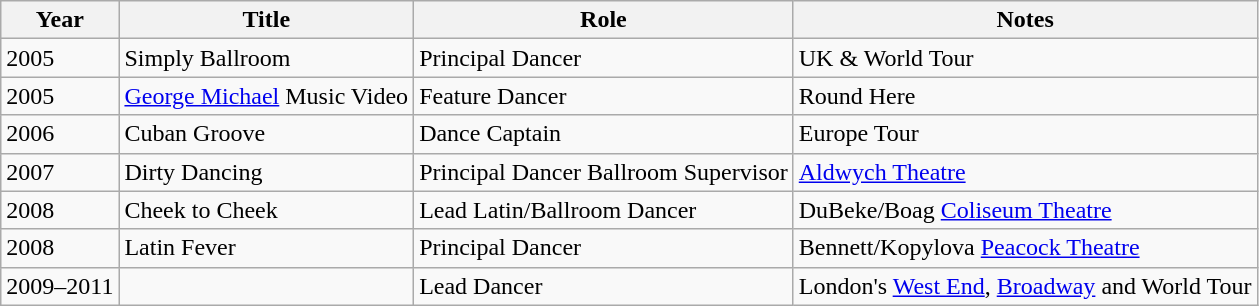<table class="wikitable sortable">
<tr>
<th>Year</th>
<th>Title</th>
<th>Role</th>
<th class="unsortable">Notes</th>
</tr>
<tr>
<td>2005</td>
<td>Simply Ballroom</td>
<td>Principal Dancer</td>
<td>UK & World Tour</td>
</tr>
<tr>
<td>2005</td>
<td><a href='#'>George Michael</a> Music Video</td>
<td>Feature Dancer</td>
<td>Round Here</td>
</tr>
<tr>
<td>2006</td>
<td>Cuban Groove</td>
<td>Dance Captain</td>
<td>Europe Tour</td>
</tr>
<tr>
<td>2007</td>
<td>Dirty Dancing</td>
<td>Principal Dancer Ballroom Supervisor</td>
<td><a href='#'>Aldwych Theatre</a></td>
</tr>
<tr>
<td>2008</td>
<td>Cheek to Cheek</td>
<td>Lead Latin/Ballroom Dancer</td>
<td>DuBeke/Boag <a href='#'>Coliseum Theatre</a></td>
</tr>
<tr>
<td>2008</td>
<td>Latin Fever</td>
<td>Principal Dancer</td>
<td>Bennett/Kopylova <a href='#'>Peacock Theatre</a></td>
</tr>
<tr>
<td>2009–2011</td>
<td></td>
<td>Lead Dancer</td>
<td>London's <a href='#'>West End</a>, <a href='#'>Broadway</a> and World Tour</td>
</tr>
</table>
